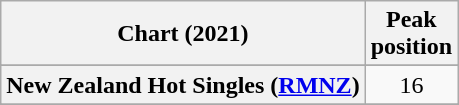<table class="wikitable sortable plainrowheaders" style="text-align:center">
<tr>
<th scope="col">Chart (2021)</th>
<th scope="col">Peak<br>position</th>
</tr>
<tr>
</tr>
<tr>
</tr>
<tr>
<th scope="row">New Zealand Hot Singles (<a href='#'>RMNZ</a>)</th>
<td>16</td>
</tr>
<tr>
</tr>
<tr>
</tr>
</table>
